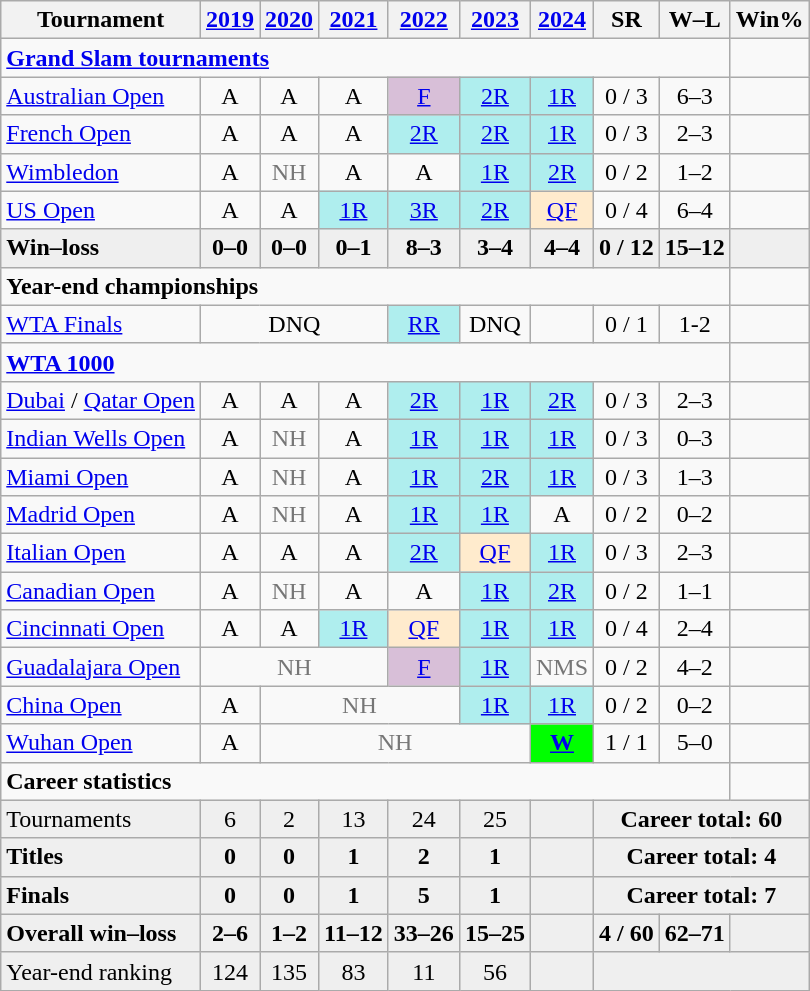<table class="wikitable" style="text-align:center">
<tr>
<th>Tournament</th>
<th><a href='#'>2019</a></th>
<th><a href='#'>2020</a></th>
<th><a href='#'>2021</a></th>
<th><a href='#'>2022</a></th>
<th><a href='#'>2023</a></th>
<th><a href='#'>2024</a></th>
<th>SR</th>
<th>W–L</th>
<th>Win%</th>
</tr>
<tr>
<td colspan="9" align="left"><strong><a href='#'>Grand Slam tournaments</a></strong></td>
</tr>
<tr>
<td align="left"><a href='#'>Australian Open</a></td>
<td>A</td>
<td>A</td>
<td>A</td>
<td style=background:thistle><a href='#'>F</a></td>
<td style=background:#afeeee><a href='#'>2R</a></td>
<td style=background:#afeeee><a href='#'>1R</a></td>
<td>0 / 3</td>
<td>6–3</td>
<td></td>
</tr>
<tr>
<td align="left"><a href='#'>French Open</a></td>
<td>A</td>
<td>A</td>
<td>A</td>
<td bgcolor=afeeee><a href='#'>2R</a></td>
<td bgcolor=afeeee><a href='#'>2R</a></td>
<td bgcolor=afeeee><a href='#'>1R</a></td>
<td>0 / 3</td>
<td>2–3</td>
<td></td>
</tr>
<tr>
<td align="left"><a href='#'>Wimbledon</a></td>
<td>A</td>
<td style=color:#767676>NH</td>
<td>A</td>
<td>A</td>
<td bgcolor=afeeee><a href='#'>1R</a></td>
<td bgcolor=afeeee><a href='#'>2R</a></td>
<td>0 / 2</td>
<td>1–2</td>
<td></td>
</tr>
<tr>
<td align="left"><a href='#'>US Open</a></td>
<td>A</td>
<td>A</td>
<td bgcolor="afeeee"><a href='#'>1R</a></td>
<td bgcolor="afeeee"><a href='#'>3R</a></td>
<td bgcolor="afeeee"><a href='#'>2R</a></td>
<td bgcolor="ffebcd"><a href='#'>QF</a></td>
<td>0 / 4</td>
<td>6–4</td>
<td></td>
</tr>
<tr style="background:#efefef;font-weight:bold">
<td align="left">Win–loss</td>
<td>0–0</td>
<td>0–0</td>
<td>0–1</td>
<td>8–3</td>
<td>3–4</td>
<td>4–4</td>
<td>0 / 12</td>
<td>15–12</td>
<td></td>
</tr>
<tr>
<td colspan="9" align="left"><strong>Year-end championships</strong></td>
</tr>
<tr>
<td align=left><a href='#'>WTA Finals</a></td>
<td colspan=3>DNQ</td>
<td bgcolor="afeeee"><a href='#'>RR</a></td>
<td>DNQ</td>
<td></td>
<td>0 / 1</td>
<td>1-2</td>
<td></td>
</tr>
<tr>
<td colspan="9" align="left"><strong><a href='#'>WTA 1000</a></strong></td>
</tr>
<tr>
<td align=left><a href='#'>Dubai</a> / <a href='#'>Qatar Open</a></td>
<td>A</td>
<td>A</td>
<td>A</td>
<td bgcolor=afeeee><a href='#'>2R</a></td>
<td bgcolor=afeeee><a href='#'>1R</a></td>
<td bgcolor=afeeee><a href='#'>2R</a></td>
<td>0 / 3</td>
<td>2–3</td>
<td></td>
</tr>
<tr>
<td align=left><a href='#'>Indian Wells Open</a></td>
<td>A</td>
<td style=color:#767676>NH</td>
<td>A</td>
<td bgcolor=afeeee><a href='#'>1R</a></td>
<td bgcolor=afeeee><a href='#'>1R</a></td>
<td bgcolor=afeeee><a href='#'>1R</a></td>
<td>0 / 3</td>
<td>0–3</td>
<td></td>
</tr>
<tr>
<td align=left><a href='#'>Miami Open</a></td>
<td>A</td>
<td style=color:#767676>NH</td>
<td>A</td>
<td bgcolor=afeeee><a href='#'>1R</a></td>
<td bgcolor=afeeee><a href='#'>2R</a></td>
<td bgcolor=afeeee><a href='#'>1R</a></td>
<td>0 / 3</td>
<td>1–3</td>
<td></td>
</tr>
<tr>
<td align=left><a href='#'>Madrid Open</a></td>
<td>A</td>
<td style=color:#767676>NH</td>
<td>A</td>
<td bgcolor=afeeee><a href='#'>1R</a></td>
<td bgcolor=afeeee><a href='#'>1R</a></td>
<td>A</td>
<td>0 / 2</td>
<td>0–2</td>
<td></td>
</tr>
<tr>
<td align=left><a href='#'>Italian Open</a></td>
<td>A</td>
<td>A</td>
<td>A</td>
<td bgcolor=afeeee><a href='#'>2R</a></td>
<td bgcolor=ffebcd><a href='#'>QF</a></td>
<td bgcolor=afeeee><a href='#'>1R</a></td>
<td>0 / 3</td>
<td>2–3</td>
<td></td>
</tr>
<tr>
<td align=left><a href='#'>Canadian Open</a></td>
<td>A</td>
<td style=color:#767676>NH</td>
<td>A</td>
<td>A</td>
<td bgcolor=afeeee><a href='#'>1R</a></td>
<td bgcolor=afeeee><a href='#'>2R</a></td>
<td>0 / 2</td>
<td>1–1</td>
<td></td>
</tr>
<tr>
<td align=left><a href='#'>Cincinnati Open</a></td>
<td>A</td>
<td>A</td>
<td bgcolor=afeeee><a href='#'>1R</a></td>
<td bgcolor=ffebcd><a href='#'>QF</a></td>
<td bgcolor=afeeee><a href='#'>1R</a></td>
<td bgcolor=afeeee><a href='#'>1R</a></td>
<td>0 / 4</td>
<td>2–4</td>
<td></td>
</tr>
<tr>
<td align=left><a href='#'>Guadalajara Open</a></td>
<td colspan="3" style="color:#767676">NH</td>
<td bgcolor=thistle><a href='#'>F</a></td>
<td bgcolor= afeeee><a href='#'>1R</a></td>
<td style="color:#767676">NMS</td>
<td>0 / 2</td>
<td>4–2</td>
<td></td>
</tr>
<tr>
<td align=left><a href='#'>China Open</a></td>
<td>A</td>
<td colspan="3" style="color:#767676">NH</td>
<td bgcolor=afeeee><a href='#'>1R</a></td>
<td bgcolor=afeeee><a href='#'>1R</a></td>
<td>0 / 2</td>
<td>0–2</td>
<td></td>
</tr>
<tr>
<td align=left><a href='#'>Wuhan Open</a></td>
<td>A</td>
<td colspan="4" style="color:#767676">NH</td>
<td bgcolor="lime"><strong><a href='#'>W</a></strong></td>
<td>1 / 1</td>
<td>5–0</td>
<td></td>
</tr>
<tr>
<td colspan="9" align="left"><strong>Career statistics</strong></td>
</tr>
<tr bgcolor=efefef>
<td align=left>Tournaments</td>
<td>6</td>
<td>2</td>
<td>13</td>
<td>24</td>
<td>25</td>
<td></td>
<td colspan="3"><strong>Career total: 60</strong></td>
</tr>
<tr style="background:#efefef;font-weight:bold">
<td align=left>Titles</td>
<td>0</td>
<td>0</td>
<td>1</td>
<td>2</td>
<td>1</td>
<td></td>
<td colspan="3">Career total: 4</td>
</tr>
<tr style="background:#efefef;font-weight:bold">
<td align=left>Finals</td>
<td>0</td>
<td>0</td>
<td>1</td>
<td>5</td>
<td>1</td>
<td></td>
<td colspan="3">Career total: 7</td>
</tr>
<tr style="background:#efefef;font-weight:bold">
<td align=left>Overall win–loss</td>
<td>2–6</td>
<td>1–2</td>
<td>11–12</td>
<td>33–26</td>
<td>15–25</td>
<td></td>
<td>4 / 60</td>
<td>62–71</td>
<td></td>
</tr>
<tr bgcolor=efefef>
<td align=left>Year-end ranking</td>
<td>124</td>
<td>135</td>
<td>83</td>
<td>11</td>
<td>56</td>
<td></td>
<td colspan="3"></td>
</tr>
</table>
